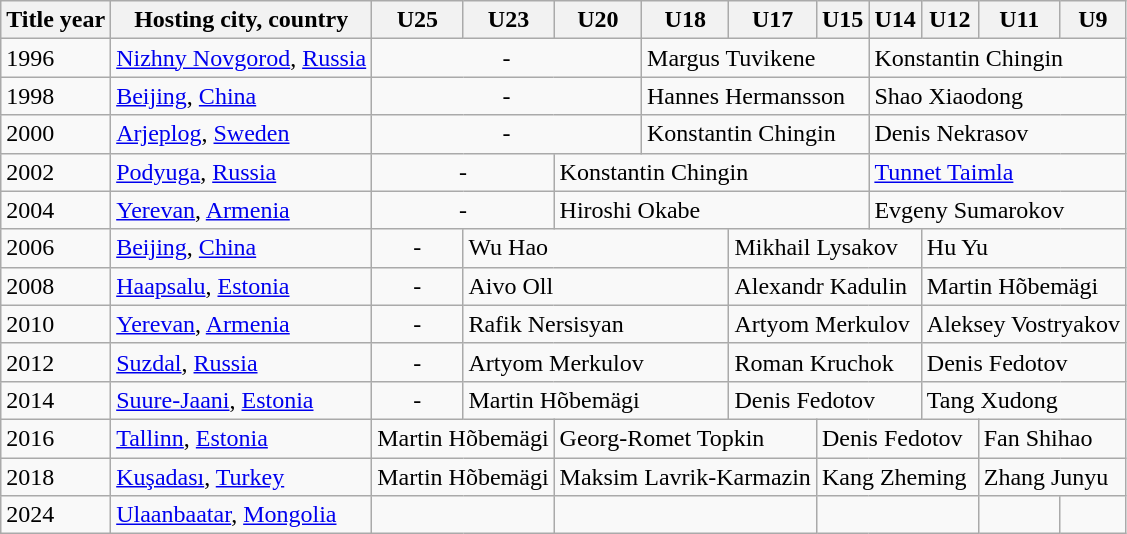<table class="wikitable">
<tr>
<th>Title year</th>
<th>Hosting city, country</th>
<th>U25</th>
<th>U23</th>
<th>U20</th>
<th>U18</th>
<th>U17</th>
<th>U15</th>
<th>U14</th>
<th>U12</th>
<th>U11</th>
<th>U9</th>
</tr>
<tr>
<td>1996</td>
<td> <a href='#'>Nizhny Novgorod</a>, <a href='#'>Russia</a></td>
<td align="center" colspan="3">-</td>
<td colspan="3"> Margus Tuvikene</td>
<td colspan="4"> Konstantin Chingin</td>
</tr>
<tr>
<td>1998</td>
<td> <a href='#'>Beijing</a>, <a href='#'>China</a></td>
<td align="center" colspan="3">-</td>
<td colspan="3"> Hannes Hermansson</td>
<td colspan="4"> Shao Xiaodong</td>
</tr>
<tr>
<td>2000</td>
<td> <a href='#'>Arjeplog</a>, <a href='#'>Sweden</a></td>
<td align="center" colspan="3">-</td>
<td colspan="3"> Konstantin Chingin</td>
<td colspan="4"> Denis Nekrasov</td>
</tr>
<tr>
<td>2002</td>
<td> <a href='#'>Podyuga</a>, <a href='#'>Russia</a></td>
<td align="center" colspan="2">-</td>
<td colspan="4"> Konstantin Chingin</td>
<td colspan="4"> <a href='#'>Tunnet Taimla</a></td>
</tr>
<tr>
<td>2004</td>
<td> <a href='#'>Yerevan</a>, <a href='#'>Armenia</a></td>
<td align="center" colspan="2">-</td>
<td colspan="4"> Hiroshi Okabe</td>
<td colspan="4"> Evgeny Sumarokov</td>
</tr>
<tr>
<td>2006</td>
<td> <a href='#'>Beijing</a>, <a href='#'>China</a></td>
<td align="center">-</td>
<td colspan="3"> Wu Hao</td>
<td colspan="3"> Mikhail Lysakov</td>
<td colspan="3"> Hu Yu</td>
</tr>
<tr>
<td>2008</td>
<td> <a href='#'>Haapsalu</a>, <a href='#'>Estonia</a></td>
<td align="center">-</td>
<td colspan="3"> Aivo Oll</td>
<td colspan="3"> Alexandr Kadulin</td>
<td colspan="3"> Martin Hõbemägi</td>
</tr>
<tr>
<td>2010</td>
<td> <a href='#'>Yerevan</a>, <a href='#'>Armenia</a></td>
<td align="center">-</td>
<td colspan="3"> Rafik Nersisyan</td>
<td colspan="3"> Artyom Merkulov</td>
<td colspan="3"> Aleksey Vostryakov</td>
</tr>
<tr>
<td>2012</td>
<td> <a href='#'>Suzdal</a>, <a href='#'>Russia</a></td>
<td align="center">-</td>
<td colspan="3"> Artyom Merkulov</td>
<td colspan="3"> Roman Kruchok</td>
<td colspan="3"> Denis Fedotov</td>
</tr>
<tr>
<td>2014</td>
<td> <a href='#'>Suure-Jaani</a>, <a href='#'>Estonia</a></td>
<td align="center">-</td>
<td colspan="3"> Martin Hõbemägi</td>
<td colspan="3"> Denis Fedotov</td>
<td colspan="3"> Tang Xudong</td>
</tr>
<tr>
<td>2016</td>
<td> <a href='#'>Tallinn</a>, <a href='#'>Estonia</a></td>
<td colspan="2"> Martin Hõbemägi</td>
<td colspan="3"> Georg-Romet Topkin</td>
<td colspan="3"> Denis Fedotov</td>
<td colspan="2"> Fan Shihao</td>
</tr>
<tr>
<td>2018</td>
<td> <a href='#'>Kuşadası</a>, <a href='#'>Turkey</a></td>
<td colspan="2"> Martin Hõbemägi</td>
<td colspan="3"> Maksim Lavrik-Karmazin</td>
<td colspan="3"> Kang Zheming</td>
<td colspan="2"> Zhang Junyu</td>
</tr>
<tr>
<td>2024</td>
<td> <a href='#'>Ulaanbaatar</a>, <a href='#'>Mongolia</a></td>
<td colspan="2"></td>
<td colspan="3"></td>
<td colspan="3"></td>
<td></td>
<td></td>
</tr>
</table>
